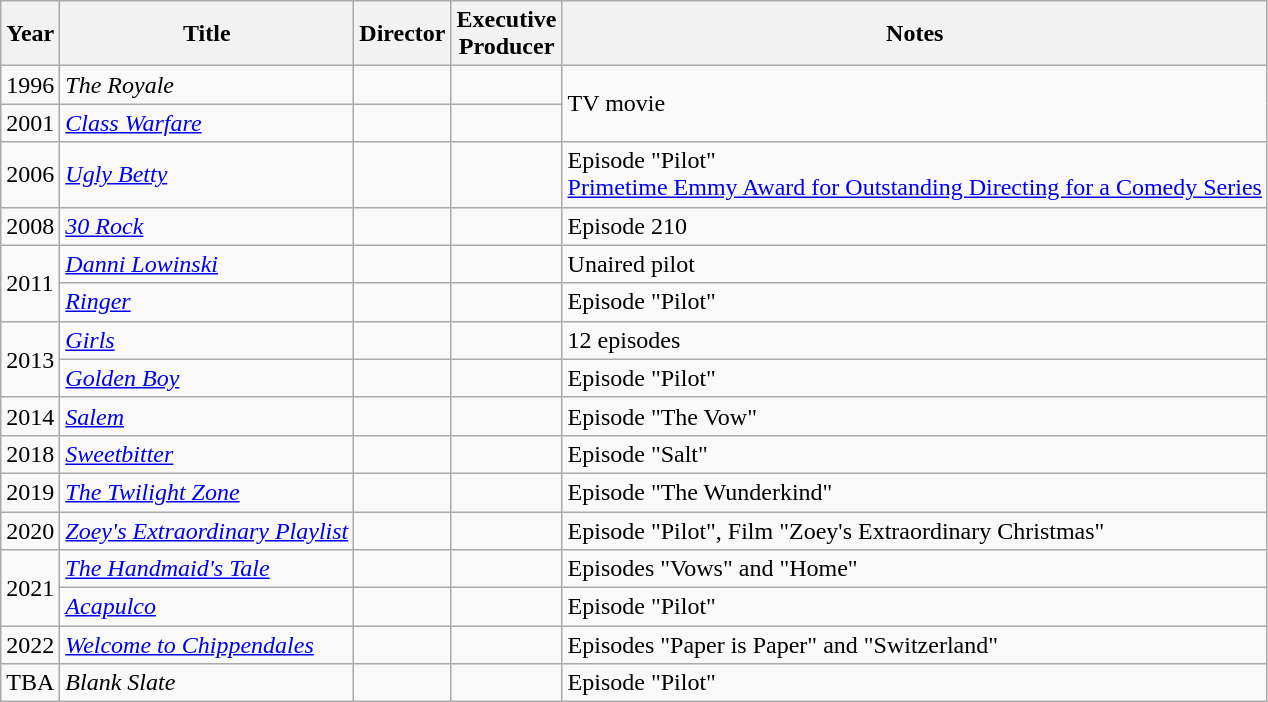<table class="wikitable">
<tr>
<th>Year</th>
<th>Title</th>
<th>Director</th>
<th>Executive<br>Producer</th>
<th>Notes</th>
</tr>
<tr>
<td>1996</td>
<td><em>The Royale</em></td>
<td></td>
<td></td>
<td rowspan=2>TV movie</td>
</tr>
<tr>
<td>2001</td>
<td><em><a href='#'>Class Warfare</a></em></td>
<td></td>
<td></td>
</tr>
<tr>
<td>2006</td>
<td><em><a href='#'>Ugly Betty</a></em></td>
<td></td>
<td></td>
<td>Episode "Pilot"<br><a href='#'>Primetime Emmy Award for Outstanding Directing for a Comedy Series</a></td>
</tr>
<tr>
<td>2008</td>
<td><em><a href='#'>30 Rock</a></em></td>
<td></td>
<td></td>
<td>Episode 210</td>
</tr>
<tr>
<td rowspan=2>2011</td>
<td><em><a href='#'>Danni Lowinski</a></em></td>
<td></td>
<td></td>
<td>Unaired pilot</td>
</tr>
<tr>
<td><em><a href='#'>Ringer</a></em></td>
<td></td>
<td></td>
<td>Episode "Pilot"</td>
</tr>
<tr>
<td rowspan=2>2013</td>
<td><em><a href='#'>Girls</a></em></td>
<td></td>
<td></td>
<td>12 episodes</td>
</tr>
<tr>
<td><em><a href='#'>Golden Boy</a></em></td>
<td></td>
<td></td>
<td>Episode "Pilot"</td>
</tr>
<tr>
<td>2014</td>
<td><em><a href='#'>Salem</a></em></td>
<td></td>
<td></td>
<td>Episode "The Vow"</td>
</tr>
<tr>
<td>2018</td>
<td><em><a href='#'>Sweetbitter</a></em></td>
<td></td>
<td></td>
<td>Episode "Salt"</td>
</tr>
<tr>
<td>2019</td>
<td><em><a href='#'>The Twilight Zone</a></em></td>
<td></td>
<td></td>
<td>Episode "The Wunderkind"</td>
</tr>
<tr>
<td>2020</td>
<td><em><a href='#'>Zoey's Extraordinary Playlist</a></em></td>
<td></td>
<td></td>
<td>Episode "Pilot", Film "Zoey's Extraordinary Christmas"</td>
</tr>
<tr>
<td rowspan=2>2021</td>
<td><em><a href='#'>The Handmaid's Tale</a></em></td>
<td></td>
<td></td>
<td>Episodes "Vows" and "Home"</td>
</tr>
<tr>
<td><em><a href='#'>Acapulco</a></em></td>
<td></td>
<td></td>
<td>Episode "Pilot"</td>
</tr>
<tr>
<td>2022</td>
<td><em><a href='#'>Welcome to Chippendales</a></em></td>
<td></td>
<td></td>
<td>Episodes "Paper is Paper" and "Switzerland"</td>
</tr>
<tr>
<td>TBA</td>
<td><em>Blank Slate</em></td>
<td></td>
<td></td>
<td>Episode "Pilot" </td>
</tr>
</table>
